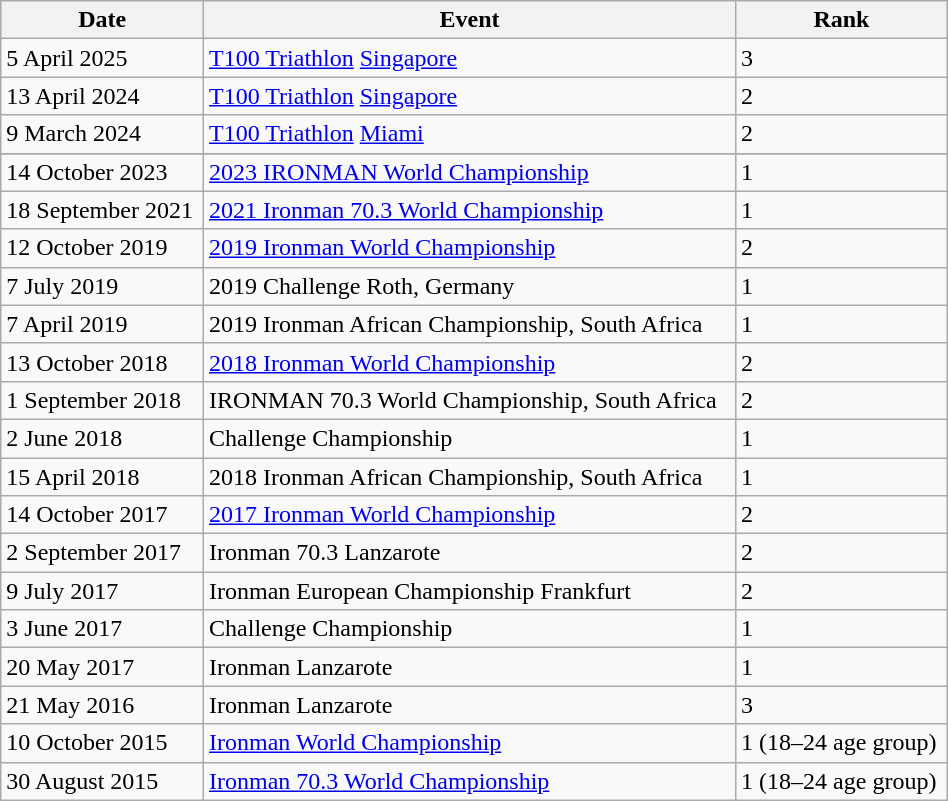<table class="wikitable sortable collapsible" align=center style="width:50%;" align=center>
<tr>
<th>Date</th>
<th>Event</th>
<th>Rank</th>
</tr>
<tr>
<td>5 April 2025</td>
<td><a href='#'>T100 Triathlon</a> <a href='#'>Singapore</a></td>
<td>3</td>
</tr>
<tr>
<td>13 April 2024</td>
<td><a href='#'>T100 Triathlon</a> <a href='#'>Singapore</a></td>
<td>2</td>
</tr>
<tr>
<td>9 March 2024</td>
<td><a href='#'>T100 Triathlon</a> <a href='#'>Miami</a></td>
<td>2</td>
</tr>
<tr>
</tr>
<tr>
<td>14 October 2023</td>
<td><a href='#'>2023 IRONMAN World Championship</a></td>
<td>1</td>
</tr>
<tr>
<td>18 September 2021</td>
<td><a href='#'>2021 Ironman 70.3 World Championship</a></td>
<td>1</td>
</tr>
<tr>
<td>12 October 2019</td>
<td><a href='#'>2019 Ironman World Championship</a></td>
<td>2</td>
</tr>
<tr>
<td>7 July 2019</td>
<td>2019 Challenge Roth, Germany</td>
<td>1</td>
</tr>
<tr>
<td>7 April 2019</td>
<td>2019 Ironman African Championship, South Africa</td>
<td>1</td>
</tr>
<tr>
<td>13 October 2018</td>
<td><a href='#'>2018 Ironman World Championship</a></td>
<td>2</td>
</tr>
<tr>
<td>1 September 2018</td>
<td>IRONMAN 70.3 World Championship, South Africa</td>
<td>2 </td>
</tr>
<tr>
<td>2 June 2018</td>
<td>Challenge Championship</td>
<td>1 </td>
</tr>
<tr>
<td>15 April 2018</td>
<td>2018 Ironman African Championship, South Africa</td>
<td>1 </td>
</tr>
<tr>
<td>14 October 2017</td>
<td><a href='#'>2017 Ironman World Championship</a></td>
<td>2 </td>
</tr>
<tr>
<td>2 September 2017</td>
<td>Ironman 70.3 Lanzarote</td>
<td>2 </td>
</tr>
<tr>
<td>9 July 2017</td>
<td>Ironman European Championship Frankfurt</td>
<td>2 </td>
</tr>
<tr>
<td>3 June 2017</td>
<td>Challenge Championship</td>
<td>1 </td>
</tr>
<tr>
<td>20 May 2017</td>
<td>Ironman Lanzarote</td>
<td>1 </td>
</tr>
<tr>
<td>21 May 2016</td>
<td>Ironman Lanzarote</td>
<td>3 </td>
</tr>
<tr>
<td>10 October 2015</td>
<td><a href='#'>Ironman World Championship</a></td>
<td>1 (18–24 age group) </td>
</tr>
<tr>
<td>30 August 2015</td>
<td><a href='#'>Ironman 70.3 World Championship</a></td>
<td>1 (18–24 age group) </td>
</tr>
</table>
